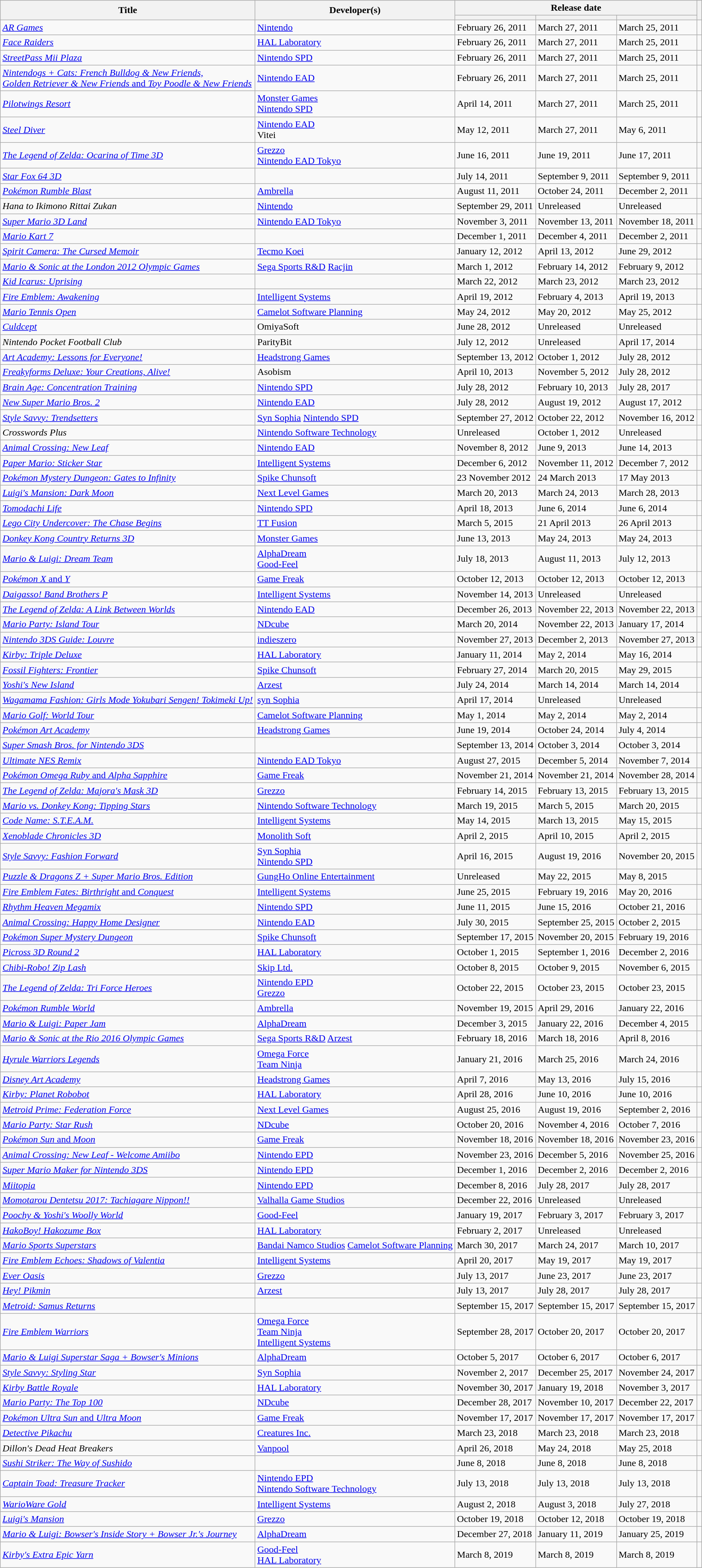<table class="wikitable plainrowheaders sortable">
<tr>
<th rowspan="2">Title</th>
<th rowspan="2">Developer(s)</th>
<th colspan="3">Release date</th>
<th rowspan="2" class="unsortable"></th>
</tr>
<tr>
<th data-sort-type="date"></th>
<th data-sort-type="date"></th>
<th data-sort-type="date"></th>
</tr>
<tr>
<td><em><a href='#'>AR Games</a></em></td>
<td><a href='#'>Nintendo</a></td>
<td>February 26, 2011</td>
<td>March 27, 2011</td>
<td>March 25, 2011</td>
<td></td>
</tr>
<tr>
<td><em><a href='#'>Face Raiders</a></em></td>
<td><a href='#'>HAL Laboratory</a></td>
<td>February 26, 2011</td>
<td>March 27, 2011</td>
<td>March 25, 2011</td>
<td></td>
</tr>
<tr>
<td><em><a href='#'>StreetPass Mii Plaza</a></em></td>
<td><a href='#'>Nintendo SPD</a></td>
<td>February 26, 2011</td>
<td>March 27, 2011</td>
<td>March 25, 2011</td>
<td></td>
</tr>
<tr>
<td><a href='#'><em>Nintendogs + Cats: French Bulldog & New Friends,</em></a><br><a href='#'><em>Golden Retriever & New Friends</em> and <em>Toy Poodle & New Friends</em></a></td>
<td><a href='#'>Nintendo EAD</a></td>
<td>February 26, 2011</td>
<td>March 27, 2011</td>
<td>March 25, 2011</td>
<td></td>
</tr>
<tr>
<td><em><a href='#'>Pilotwings Resort</a></em></td>
<td><a href='#'>Monster Games</a><br><a href='#'>Nintendo SPD</a></td>
<td>April 14, 2011</td>
<td>March 27, 2011</td>
<td>March 25, 2011</td>
<td></td>
</tr>
<tr>
<td><em><a href='#'>Steel Diver</a></em></td>
<td><a href='#'>Nintendo EAD</a><br>Vitei</td>
<td>May 12, 2011</td>
<td>March 27, 2011</td>
<td>May 6, 2011</td>
<td></td>
</tr>
<tr>
<td><em><a href='#'>The Legend of Zelda: Ocarina of Time 3D</a></em></td>
<td><a href='#'>Grezzo</a><br><a href='#'>Nintendo EAD Tokyo</a></td>
<td>June 16, 2011</td>
<td>June 19, 2011</td>
<td>June 17, 2011</td>
<td></td>
</tr>
<tr>
<td><em><a href='#'>Star Fox 64 3D</a></em></td>
<td></td>
<td>July 14, 2011</td>
<td>September 9, 2011</td>
<td>September 9, 2011</td>
<td></td>
</tr>
<tr>
<td><em><a href='#'>Pokémon Rumble Blast</a></em></td>
<td><a href='#'>Ambrella</a></td>
<td>August 11, 2011</td>
<td>October 24, 2011</td>
<td>December 2, 2011</td>
<td></td>
</tr>
<tr>
<td><em>Hana to Ikimono Rittai Zukan</em></td>
<td><a href='#'>Nintendo</a></td>
<td>September 29, 2011</td>
<td>Unreleased</td>
<td>Unreleased</td>
<td></td>
</tr>
<tr>
<td><em><a href='#'>Super Mario 3D Land</a></em></td>
<td><a href='#'>Nintendo EAD Tokyo</a></td>
<td>November 3, 2011</td>
<td>November 13, 2011</td>
<td>November 18, 2011</td>
<td></td>
</tr>
<tr>
<td><em><a href='#'>Mario Kart 7</a></em></td>
<td></td>
<td>December 1, 2011</td>
<td>December 4, 2011</td>
<td>December 2, 2011</td>
<td></td>
</tr>
<tr>
<td><em><a href='#'>Spirit Camera: The Cursed Memoir</a></em></td>
<td><a href='#'>Tecmo Koei</a></td>
<td>January 12, 2012</td>
<td>April 13, 2012</td>
<td>June 29, 2012</td>
<td></td>
</tr>
<tr>
<td><em><a href='#'>Mario & Sonic at the London 2012 Olympic Games</a></em></td>
<td><a href='#'>Sega Sports R&D</a> <a href='#'>Racjin</a></td>
<td>March 1, 2012</td>
<td>February 14, 2012</td>
<td>February 9, 2012</td>
<td></td>
</tr>
<tr>
<td><em><a href='#'>Kid Icarus: Uprising</a></em></td>
<td></td>
<td>March 22, 2012</td>
<td>March 23, 2012</td>
<td>March 23, 2012</td>
<td></td>
</tr>
<tr>
<td><em><a href='#'>Fire Emblem: Awakening</a></em></td>
<td><a href='#'>Intelligent Systems</a></td>
<td>April 19, 2012</td>
<td>February 4, 2013</td>
<td>April 19, 2013</td>
<td></td>
</tr>
<tr>
<td><em><a href='#'>Mario Tennis Open</a></em></td>
<td><a href='#'>Camelot Software Planning</a></td>
<td>May 24, 2012</td>
<td>May 20, 2012</td>
<td>May 25, 2012</td>
<td></td>
</tr>
<tr>
<td><em><a href='#'>Culdcept</a></em></td>
<td>OmiyaSoft</td>
<td>June 28, 2012</td>
<td>Unreleased</td>
<td>Unreleased</td>
<td></td>
</tr>
<tr>
<td><em>Nintendo Pocket Football Club</em></td>
<td>ParityBit</td>
<td>July 12, 2012</td>
<td>Unreleased</td>
<td>April 17, 2014</td>
<td></td>
</tr>
<tr>
<td><em><a href='#'>Art Academy: Lessons for Everyone!</a></em></td>
<td><a href='#'>Headstrong Games</a></td>
<td>September 13, 2012</td>
<td>October 1, 2012</td>
<td>July 28, 2012</td>
<td></td>
</tr>
<tr>
<td><em><a href='#'>Freakyforms Deluxe: Your Creations, Alive!</a></em></td>
<td>Asobism</td>
<td>April 10, 2013</td>
<td>November 5, 2012</td>
<td>July 28, 2012</td>
<td></td>
</tr>
<tr>
<td><em><a href='#'>Brain Age: Concentration Training</a></em></td>
<td><a href='#'>Nintendo SPD</a></td>
<td>July 28, 2012</td>
<td>February 10, 2013</td>
<td>July 28, 2017</td>
<td></td>
</tr>
<tr>
<td><em><a href='#'>New Super Mario Bros. 2</a></em></td>
<td><a href='#'>Nintendo EAD</a></td>
<td>July 28, 2012</td>
<td>August 19, 2012</td>
<td>August 17, 2012</td>
<td></td>
</tr>
<tr>
<td><em><a href='#'>Style Savvy: Trendsetters</a></em></td>
<td><a href='#'>Syn Sophia</a> <a href='#'>Nintendo SPD</a></td>
<td>September 27, 2012</td>
<td>October 22, 2012</td>
<td>November 16, 2012</td>
<td></td>
</tr>
<tr>
<td><em>Crosswords Plus</em></td>
<td><a href='#'>Nintendo Software Technology</a></td>
<td>Unreleased</td>
<td>October 1, 2012</td>
<td>Unreleased</td>
<td></td>
</tr>
<tr>
<td><em><a href='#'>Animal Crossing: New Leaf</a></em></td>
<td><a href='#'>Nintendo EAD</a></td>
<td>November 8, 2012</td>
<td>June 9, 2013</td>
<td>June 14, 2013</td>
<td></td>
</tr>
<tr>
<td><em><a href='#'>Paper Mario: Sticker Star</a></em></td>
<td><a href='#'>Intelligent Systems</a></td>
<td>December 6, 2012</td>
<td>November 11, 2012</td>
<td>December 7, 2012</td>
<td></td>
</tr>
<tr>
<td><em><a href='#'>Pokémon Mystery Dungeon: Gates to Infinity</a></em></td>
<td><a href='#'>Spike Chunsoft</a></td>
<td>23 November 2012</td>
<td>24 March 2013</td>
<td>17 May 2013</td>
<td></td>
</tr>
<tr>
<td><em><a href='#'>Luigi's Mansion: Dark Moon</a></em></td>
<td><a href='#'>Next Level Games</a></td>
<td>March 20, 2013</td>
<td>March 24, 2013</td>
<td>March 28, 2013</td>
<td></td>
</tr>
<tr>
<td><em><a href='#'>Tomodachi Life</a></em></td>
<td><a href='#'>Nintendo SPD</a></td>
<td>April 18, 2013</td>
<td>June 6, 2014</td>
<td>June 6, 2014</td>
<td></td>
</tr>
<tr>
<td><em><a href='#'>Lego City Undercover: The Chase Begins</a></em></td>
<td><a href='#'>TT Fusion</a></td>
<td>March 5, 2015</td>
<td>21 April 2013</td>
<td>26 April 2013</td>
<td></td>
</tr>
<tr>
<td><em><a href='#'>Donkey Kong Country Returns 3D</a></em></td>
<td><a href='#'>Monster Games</a></td>
<td>June 13, 2013</td>
<td>May 24, 2013</td>
<td>May 24, 2013</td>
<td></td>
</tr>
<tr>
<td><em><a href='#'>Mario & Luigi: Dream Team</a></em></td>
<td><a href='#'>AlphaDream</a><br><a href='#'>Good-Feel</a></td>
<td>July 18, 2013</td>
<td>August 11, 2013</td>
<td>July 12, 2013</td>
<td></td>
</tr>
<tr>
<td><a href='#'><em>Pokémon X</em> and <em>Y</em></a></td>
<td><a href='#'>Game Freak</a></td>
<td>October 12, 2013</td>
<td>October 12, 2013</td>
<td>October 12, 2013</td>
<td></td>
</tr>
<tr>
<td><em><a href='#'>Daigasso! Band Brothers P</a></em></td>
<td><a href='#'>Intelligent Systems</a></td>
<td>November 14, 2013</td>
<td>Unreleased</td>
<td>Unreleased</td>
<td></td>
</tr>
<tr>
<td><em><a href='#'>The Legend of Zelda: A Link Between Worlds</a></em></td>
<td><a href='#'>Nintendo EAD</a></td>
<td>December 26, 2013</td>
<td>November 22, 2013</td>
<td>November 22, 2013</td>
<td></td>
</tr>
<tr>
<td><em><a href='#'>Mario Party: Island Tour</a></em></td>
<td><a href='#'>NDcube</a></td>
<td>March 20, 2014</td>
<td>November 22, 2013</td>
<td>January 17, 2014</td>
<td></td>
</tr>
<tr>
<td><em><a href='#'>Nintendo 3DS Guide: Louvre</a></em></td>
<td><a href='#'>indieszero</a></td>
<td>November 27, 2013</td>
<td>December 2, 2013</td>
<td>November 27, 2013</td>
<td></td>
</tr>
<tr>
<td><em><a href='#'>Kirby: Triple Deluxe</a></em></td>
<td><a href='#'>HAL Laboratory</a></td>
<td>January 11, 2014</td>
<td>May 2, 2014</td>
<td>May 16, 2014</td>
<td></td>
</tr>
<tr>
<td><em><a href='#'>Fossil Fighters: Frontier</a></em></td>
<td><a href='#'>Spike Chunsoft</a></td>
<td>February 27, 2014</td>
<td>March 20, 2015</td>
<td>May 29, 2015</td>
<td></td>
</tr>
<tr>
<td><em><a href='#'>Yoshi's New Island</a></em></td>
<td><a href='#'>Arzest</a></td>
<td>July 24, 2014</td>
<td>March 14, 2014</td>
<td>March 14, 2014</td>
<td></td>
</tr>
<tr>
<td><em><a href='#'>Wagamama Fashion: Girls Mode Yokubari Sengen! Tokimeki Up!</a></em></td>
<td><a href='#'>syn Sophia</a></td>
<td>April 17, 2014</td>
<td>Unreleased</td>
<td>Unreleased</td>
<td></td>
</tr>
<tr>
<td><em><a href='#'>Mario Golf: World Tour</a></em></td>
<td><a href='#'>Camelot Software Planning</a></td>
<td>May 1, 2014</td>
<td>May 2, 2014</td>
<td>May 2, 2014</td>
<td></td>
</tr>
<tr>
<td><em><a href='#'>Pokémon Art Academy</a></em></td>
<td><a href='#'>Headstrong Games</a></td>
<td>June 19, 2014</td>
<td>October 24, 2014</td>
<td>July 4, 2014</td>
<td></td>
</tr>
<tr>
<td><em><a href='#'>Super Smash Bros. for Nintendo 3DS</a></em></td>
<td></td>
<td>September 13, 2014</td>
<td>October 3, 2014</td>
<td>October 3, 2014</td>
<td></td>
</tr>
<tr>
<td><em><a href='#'>Ultimate NES Remix</a></em></td>
<td><a href='#'>Nintendo EAD Tokyo</a></td>
<td>August 27, 2015</td>
<td>December 5, 2014</td>
<td>November 7, 2014</td>
<td></td>
</tr>
<tr>
<td><a href='#'><em>Pokémon Omega Ruby</em> and <em>Alpha Sapphire</em></a></td>
<td><a href='#'>Game Freak</a></td>
<td>November 21, 2014</td>
<td>November 21, 2014</td>
<td>November 28, 2014</td>
<td></td>
</tr>
<tr>
<td><em><a href='#'>The Legend of Zelda: Majora's Mask 3D</a></em></td>
<td><a href='#'>Grezzo</a></td>
<td>February 14, 2015</td>
<td>February 13, 2015</td>
<td>February 13, 2015</td>
<td></td>
</tr>
<tr>
<td><em><a href='#'>Mario vs. Donkey Kong: Tipping Stars</a></em></td>
<td><a href='#'>Nintendo Software Technology</a></td>
<td>March 19, 2015</td>
<td>March 5, 2015</td>
<td>March 20, 2015</td>
<td></td>
</tr>
<tr>
<td><em><a href='#'>Code Name: S.T.E.A.M.</a></em></td>
<td><a href='#'>Intelligent Systems</a></td>
<td>May 14, 2015</td>
<td>March 13, 2015</td>
<td>May 15, 2015</td>
<td></td>
</tr>
<tr>
<td><em><a href='#'>Xenoblade Chronicles 3D</a></em></td>
<td><a href='#'>Monolith Soft</a></td>
<td>April 2, 2015</td>
<td>April 10, 2015</td>
<td>April 2, 2015</td>
<td></td>
</tr>
<tr>
<td><em><a href='#'>Style Savvy: Fashion Forward</a></em></td>
<td><a href='#'>Syn Sophia</a><br><a href='#'>Nintendo SPD</a></td>
<td>April 16, 2015</td>
<td>August 19, 2016</td>
<td>November 20, 2015</td>
<td></td>
</tr>
<tr>
<td><em><a href='#'>Puzzle & Dragons Z + Super Mario Bros. Edition</a></em></td>
<td><a href='#'>GungHo Online Entertainment</a></td>
<td>Unreleased</td>
<td>May 22, 2015</td>
<td>May 8, 2015</td>
<td></td>
</tr>
<tr>
<td><a href='#'><em>Fire Emblem Fates: Birthright</em> and <em>Conquest</em></a></td>
<td><a href='#'>Intelligent Systems</a></td>
<td>June 25, 2015</td>
<td>February 19, 2016</td>
<td>May 20, 2016</td>
<td></td>
</tr>
<tr>
<td><em><a href='#'>Rhythm Heaven Megamix</a></em></td>
<td><a href='#'>Nintendo SPD</a></td>
<td>June 11, 2015</td>
<td>June 15, 2016</td>
<td>October 21, 2016</td>
<td></td>
</tr>
<tr>
<td><em><a href='#'>Animal Crossing: Happy Home Designer</a></em></td>
<td><a href='#'>Nintendo EAD</a></td>
<td>July 30, 2015</td>
<td>September 25, 2015</td>
<td>October 2, 2015</td>
<td></td>
</tr>
<tr>
<td><em><a href='#'>Pokémon Super Mystery Dungeon</a></em></td>
<td><a href='#'>Spike Chunsoft</a></td>
<td>September 17, 2015</td>
<td>November 20, 2015</td>
<td>February 19, 2016</td>
<td></td>
</tr>
<tr>
<td><em><a href='#'>Picross 3D Round 2</a></em></td>
<td><a href='#'>HAL Laboratory</a></td>
<td>October 1, 2015</td>
<td>September 1, 2016</td>
<td>December 2, 2016</td>
<td></td>
</tr>
<tr>
<td><em><a href='#'>Chibi-Robo! Zip Lash</a></em></td>
<td><a href='#'>Skip Ltd.</a></td>
<td>October 8, 2015</td>
<td>October 9, 2015</td>
<td>November 6, 2015</td>
<td></td>
</tr>
<tr>
<td><em><a href='#'>The Legend of Zelda: Tri Force Heroes</a></em></td>
<td><a href='#'>Nintendo EPD</a><br><a href='#'>Grezzo</a></td>
<td>October 22, 2015</td>
<td>October 23, 2015</td>
<td>October 23, 2015</td>
<td></td>
</tr>
<tr>
<td><em><a href='#'>Pokémon Rumble World</a></em></td>
<td><a href='#'>Ambrella</a></td>
<td>November 19, 2015</td>
<td>April 29, 2016</td>
<td>January 22, 2016</td>
<td></td>
</tr>
<tr>
<td><em><a href='#'>Mario & Luigi: Paper Jam</a></em></td>
<td><a href='#'>AlphaDream</a></td>
<td>December 3, 2015</td>
<td>January 22, 2016</td>
<td>December 4, 2015</td>
<td></td>
</tr>
<tr>
<td><em><a href='#'>Mario & Sonic at the Rio 2016 Olympic Games</a></em></td>
<td><a href='#'>Sega Sports R&D</a> <a href='#'>Arzest</a></td>
<td>February 18, 2016</td>
<td>March 18, 2016</td>
<td>April 8, 2016</td>
<td></td>
</tr>
<tr>
<td><em><a href='#'>Hyrule Warriors Legends</a></em></td>
<td><a href='#'>Omega Force</a><br><a href='#'>Team Ninja</a></td>
<td>January 21, 2016</td>
<td>March 25, 2016</td>
<td>March 24, 2016</td>
<td></td>
</tr>
<tr>
<td><em><a href='#'>Disney Art Academy</a></em></td>
<td><a href='#'>Headstrong Games</a></td>
<td>April 7, 2016</td>
<td>May 13, 2016</td>
<td>July 15, 2016</td>
<td></td>
</tr>
<tr>
<td><em><a href='#'>Kirby: Planet Robobot</a></em></td>
<td><a href='#'>HAL Laboratory</a></td>
<td>April 28, 2016</td>
<td>June 10, 2016</td>
<td>June 10, 2016</td>
<td></td>
</tr>
<tr>
<td><em><a href='#'>Metroid Prime: Federation Force</a></em></td>
<td><a href='#'>Next Level Games</a></td>
<td>August 25, 2016</td>
<td>August 19, 2016</td>
<td>September 2, 2016</td>
<td></td>
</tr>
<tr>
<td><em><a href='#'>Mario Party: Star Rush</a></em></td>
<td><a href='#'>NDcube</a></td>
<td>October 20, 2016</td>
<td>November 4, 2016</td>
<td>October 7, 2016</td>
<td></td>
</tr>
<tr>
<td><a href='#'><em>Pokémon Sun</em> and <em>Moon</em></a></td>
<td><a href='#'>Game Freak</a></td>
<td>November 18, 2016</td>
<td>November 18, 2016</td>
<td>November 23, 2016</td>
<td></td>
</tr>
<tr>
<td><em><a href='#'>Animal Crossing: New Leaf - Welcome Amiibo</a></em></td>
<td><a href='#'>Nintendo EPD</a></td>
<td>November 23, 2016</td>
<td>December 5, 2016</td>
<td>November 25, 2016</td>
<td></td>
</tr>
<tr>
<td><em><a href='#'>Super Mario Maker for Nintendo 3DS</a></em></td>
<td><a href='#'>Nintendo EPD</a></td>
<td>December 1, 2016</td>
<td>December 2, 2016</td>
<td>December 2, 2016</td>
<td></td>
</tr>
<tr>
<td><em><a href='#'>Miitopia</a></em></td>
<td><a href='#'>Nintendo EPD</a></td>
<td>December 8, 2016</td>
<td>July 28, 2017</td>
<td>July 28, 2017</td>
<td></td>
</tr>
<tr>
<td><em><a href='#'>Momotarou Dentetsu 2017: Tachiagare Nippon!!</a></em></td>
<td><a href='#'>Valhalla Game Studios</a></td>
<td>December 22, 2016</td>
<td>Unreleased</td>
<td>Unreleased</td>
<td></td>
</tr>
<tr>
<td><em><a href='#'>Poochy & Yoshi's Woolly World</a></em></td>
<td><a href='#'>Good-Feel</a></td>
<td>January 19, 2017</td>
<td>February 3, 2017</td>
<td>February 3, 2017</td>
<td></td>
</tr>
<tr>
<td><em><a href='#'>HakoBoy! Hakozume Box</a></em></td>
<td><a href='#'>HAL Laboratory</a></td>
<td>February 2, 2017</td>
<td>Unreleased</td>
<td>Unreleased</td>
<td></td>
</tr>
<tr>
<td><em><a href='#'>Mario Sports Superstars</a></em></td>
<td><a href='#'>Bandai Namco Studios</a> <a href='#'>Camelot Software Planning</a></td>
<td>March 30, 2017</td>
<td>March 24, 2017</td>
<td>March 10, 2017</td>
<td></td>
</tr>
<tr>
<td><em><a href='#'>Fire Emblem Echoes: Shadows of Valentia</a></em></td>
<td><a href='#'>Intelligent Systems</a></td>
<td>April 20, 2017</td>
<td>May 19, 2017</td>
<td>May 19, 2017</td>
<td></td>
</tr>
<tr>
<td><em><a href='#'>Ever Oasis</a></em></td>
<td><a href='#'>Grezzo</a></td>
<td>July 13, 2017</td>
<td>June 23, 2017</td>
<td>June 23, 2017</td>
<td></td>
</tr>
<tr>
<td><em><a href='#'>Hey! Pikmin</a></em></td>
<td><a href='#'>Arzest</a></td>
<td>July 13, 2017</td>
<td>July 28, 2017</td>
<td>July 28, 2017</td>
<td></td>
</tr>
<tr>
<td><em><a href='#'>Metroid: Samus Returns</a></em></td>
<td></td>
<td>September 15, 2017</td>
<td>September 15, 2017</td>
<td>September 15, 2017</td>
<td></td>
</tr>
<tr>
<td><em><a href='#'>Fire Emblem Warriors</a></em></td>
<td><a href='#'>Omega Force</a><br><a href='#'>Team Ninja</a><br><a href='#'>Intelligent Systems</a></td>
<td>September 28, 2017</td>
<td>October 20, 2017</td>
<td>October 20, 2017</td>
<td></td>
</tr>
<tr>
<td><em><a href='#'>Mario & Luigi Superstar Saga + Bowser's Minions</a></em></td>
<td><a href='#'>AlphaDream</a></td>
<td>October 5, 2017</td>
<td>October 6, 2017</td>
<td>October 6, 2017</td>
<td></td>
</tr>
<tr>
<td><em><a href='#'>Style Savvy: Styling Star</a></em></td>
<td><a href='#'>Syn Sophia</a></td>
<td>November 2, 2017</td>
<td>December 25, 2017</td>
<td>November 24, 2017</td>
<td></td>
</tr>
<tr>
<td><em><a href='#'>Kirby Battle Royale</a></em></td>
<td><a href='#'>HAL Laboratory</a></td>
<td>November 30, 2017</td>
<td>January 19, 2018</td>
<td>November 3, 2017</td>
<td></td>
</tr>
<tr>
<td><em><a href='#'>Mario Party: The Top 100</a></em></td>
<td><a href='#'>NDcube</a></td>
<td>December 28, 2017</td>
<td>November 10, 2017</td>
<td>December 22, 2017</td>
<td></td>
</tr>
<tr>
<td><a href='#'><em>Pokémon Ultra Sun</em> and <em>Ultra Moon</em></a></td>
<td><a href='#'>Game Freak</a></td>
<td>November 17, 2017</td>
<td>November 17, 2017</td>
<td>November 17, 2017</td>
<td></td>
</tr>
<tr>
<td><em><a href='#'>Detective Pikachu</a></em></td>
<td><a href='#'>Creatures Inc.</a></td>
<td>March 23, 2018</td>
<td>March 23, 2018</td>
<td>March 23, 2018</td>
<td></td>
</tr>
<tr>
<td><em>Dillon's Dead Heat Breakers</em></td>
<td><a href='#'>Vanpool</a></td>
<td>April 26, 2018</td>
<td>May 24, 2018</td>
<td>May 25, 2018</td>
<td></td>
</tr>
<tr>
<td><em><a href='#'>Sushi Striker: The Way of Sushido</a></em></td>
<td></td>
<td>June 8, 2018</td>
<td>June 8, 2018</td>
<td>June 8, 2018</td>
<td></td>
</tr>
<tr>
<td><em><a href='#'>Captain Toad: Treasure Tracker</a></em></td>
<td><a href='#'>Nintendo EPD</a><br><a href='#'>Nintendo Software Technology</a></td>
<td>July 13, 2018</td>
<td>July 13, 2018</td>
<td>July 13, 2018</td>
<td></td>
</tr>
<tr>
<td><em><a href='#'>WarioWare Gold</a></em></td>
<td><a href='#'>Intelligent Systems</a></td>
<td>August 2, 2018</td>
<td>August 3, 2018</td>
<td>July 27, 2018</td>
<td></td>
</tr>
<tr>
<td><em><a href='#'>Luigi's Mansion</a></em></td>
<td><a href='#'>Grezzo</a></td>
<td>October 19, 2018</td>
<td>October 12, 2018</td>
<td>October 19, 2018</td>
<td></td>
</tr>
<tr>
<td><em><a href='#'>Mario & Luigi: Bowser's Inside Story + Bowser Jr.'s Journey</a></em></td>
<td><a href='#'>AlphaDream</a></td>
<td>December 27, 2018</td>
<td>January 11, 2019</td>
<td>January 25, 2019</td>
<td></td>
</tr>
<tr>
<td><em><a href='#'>Kirby's Extra Epic Yarn</a></em></td>
<td><a href='#'>Good-Feel</a><br><a href='#'>HAL Laboratory</a></td>
<td>March 8, 2019</td>
<td>March 8, 2019</td>
<td>March 8, 2019</td>
<td></td>
</tr>
</table>
